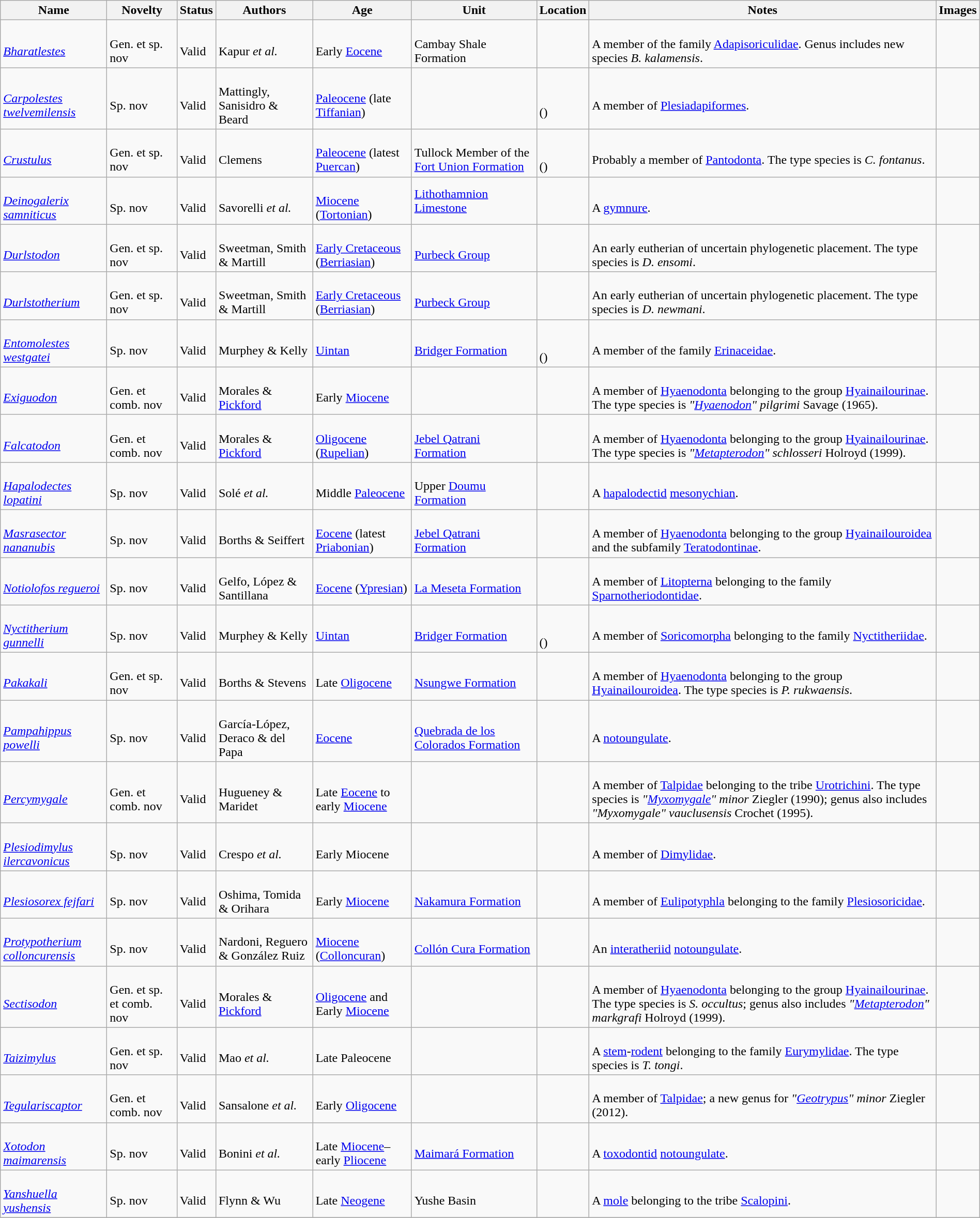<table class="wikitable sortable" align="center" width="100%">
<tr>
<th>Name</th>
<th>Novelty</th>
<th>Status</th>
<th>Authors</th>
<th>Age</th>
<th>Unit</th>
<th>Location</th>
<th>Notes</th>
<th>Images</th>
</tr>
<tr>
<td><br><em><a href='#'>Bharatlestes</a></em></td>
<td><br>Gen. et sp. nov</td>
<td><br>Valid</td>
<td><br>Kapur <em>et al.</em></td>
<td><br>Early <a href='#'>Eocene</a></td>
<td><br>Cambay Shale Formation</td>
<td><br></td>
<td><br>A member of the family <a href='#'>Adapisoriculidae</a>. Genus includes new species <em>B. kalamensis</em>.</td>
<td></td>
</tr>
<tr>
<td><br><em><a href='#'>Carpolestes twelvemilensis</a></em></td>
<td><br>Sp. nov</td>
<td><br>Valid</td>
<td><br>Mattingly, Sanisidro & Beard</td>
<td><br><a href='#'>Paleocene</a> (late <a href='#'>Tiffanian</a>)</td>
<td></td>
<td><br><br>()</td>
<td><br>A member of <a href='#'>Plesiadapiformes</a>.</td>
<td></td>
</tr>
<tr>
<td><br><em><a href='#'>Crustulus</a></em></td>
<td><br>Gen. et sp. nov</td>
<td><br>Valid</td>
<td><br>Clemens</td>
<td><br><a href='#'>Paleocene</a> (latest <a href='#'>Puercan</a>)</td>
<td><br>Tullock Member of the <a href='#'>Fort Union Formation</a></td>
<td><br><br>()</td>
<td><br>Probably a member of <a href='#'>Pantodonta</a>. The type species is <em>C. fontanus</em>.</td>
<td></td>
</tr>
<tr>
<td><br><em><a href='#'>Deinogalerix samniticus</a></em></td>
<td><br>Sp. nov</td>
<td><br>Valid</td>
<td><br>Savorelli <em>et al.</em></td>
<td><br><a href='#'>Miocene</a> (<a href='#'>Tortonian</a>)</td>
<td><a href='#'>Lithothamnion Limestone</a></td>
<td><br></td>
<td><br>A <a href='#'>gymnure</a>.</td>
<td></td>
</tr>
<tr>
<td><br><em><a href='#'>Durlstodon</a></em></td>
<td><br>Gen. et sp. nov</td>
<td><br>Valid</td>
<td><br>Sweetman, Smith & Martill</td>
<td><br><a href='#'>Early Cretaceous</a> (<a href='#'>Berriasian</a>)</td>
<td><br><a href='#'>Purbeck Group</a></td>
<td><br></td>
<td><br>An early eutherian of uncertain phylogenetic placement. The type species is <em>D. ensomi</em>.</td>
<td rowspan="2"><br></td>
</tr>
<tr>
<td><br><em><a href='#'>Durlstotherium</a></em></td>
<td><br>Gen. et sp. nov</td>
<td><br>Valid</td>
<td><br>Sweetman, Smith & Martill</td>
<td><br><a href='#'>Early Cretaceous</a> (<a href='#'>Berriasian</a>)</td>
<td><br><a href='#'>Purbeck Group</a></td>
<td><br></td>
<td><br>An early eutherian of uncertain phylogenetic placement. The type species is <em>D. newmani</em>.</td>
</tr>
<tr>
<td><br><em><a href='#'>Entomolestes westgatei</a></em></td>
<td><br>Sp. nov</td>
<td><br>Valid</td>
<td><br>Murphey & Kelly</td>
<td><br><a href='#'>Uintan</a></td>
<td><br><a href='#'>Bridger Formation</a></td>
<td><br><br>()</td>
<td><br>A member of the family <a href='#'>Erinaceidae</a>.</td>
<td></td>
</tr>
<tr>
<td><br><em><a href='#'>Exiguodon</a></em></td>
<td><br>Gen. et comb. nov</td>
<td><br>Valid</td>
<td><br>Morales & <a href='#'>Pickford</a></td>
<td><br>Early <a href='#'>Miocene</a></td>
<td></td>
<td><br><br>
</td>
<td><br>A member of <a href='#'>Hyaenodonta</a> belonging to the group <a href='#'>Hyainailourinae</a>. The type species is <em>"<a href='#'>Hyaenodon</a>" pilgrimi</em> Savage (1965).</td>
<td></td>
</tr>
<tr>
<td><br><em><a href='#'>Falcatodon</a></em></td>
<td><br>Gen. et comb. nov</td>
<td><br>Valid</td>
<td><br>Morales & <a href='#'>Pickford</a></td>
<td><br><a href='#'>Oligocene</a> (<a href='#'>Rupelian</a>)</td>
<td><br><a href='#'>Jebel Qatrani Formation</a></td>
<td><br></td>
<td><br>A member of <a href='#'>Hyaenodonta</a> belonging to the group <a href='#'>Hyainailourinae</a>. The type species is <em>"<a href='#'>Metapterodon</a>" schlosseri</em> Holroyd (1999).</td>
<td></td>
</tr>
<tr>
<td><br><em><a href='#'>Hapalodectes lopatini</a></em></td>
<td><br>Sp. nov</td>
<td><br>Valid</td>
<td><br>Solé <em>et al.</em></td>
<td><br>Middle <a href='#'>Paleocene</a></td>
<td><br>Upper <a href='#'>Doumu Formation</a></td>
<td><br></td>
<td><br>A <a href='#'>hapalodectid</a> <a href='#'>mesonychian</a>.</td>
<td></td>
</tr>
<tr>
<td><br><em><a href='#'>Masrasector nananubis</a></em></td>
<td><br>Sp. nov</td>
<td><br>Valid</td>
<td><br>Borths & Seiffert</td>
<td><br><a href='#'>Eocene</a> (latest <a href='#'>Priabonian</a>)</td>
<td><br><a href='#'>Jebel Qatrani Formation</a></td>
<td><br></td>
<td><br>A member of <a href='#'>Hyaenodonta</a> belonging to the group <a href='#'>Hyainailouroidea</a> and the subfamily <a href='#'>Teratodontinae</a>.</td>
<td></td>
</tr>
<tr>
<td><br><em><a href='#'>Notiolofos regueroi</a></em></td>
<td><br>Sp. nov</td>
<td><br>Valid</td>
<td><br>Gelfo, López & Santillana</td>
<td><br><a href='#'>Eocene</a> (<a href='#'>Ypresian</a>)</td>
<td><br><a href='#'>La Meseta Formation</a></td>
<td><br></td>
<td><br>A member of <a href='#'>Litopterna</a> belonging to the family <a href='#'>Sparnotheriodontidae</a>.</td>
<td></td>
</tr>
<tr>
<td><br><em><a href='#'>Nyctitherium gunnelli</a></em></td>
<td><br>Sp. nov</td>
<td><br>Valid</td>
<td><br>Murphey & Kelly</td>
<td><br><a href='#'>Uintan</a></td>
<td><br><a href='#'>Bridger Formation</a></td>
<td><br><br>()</td>
<td><br>A member of <a href='#'>Soricomorpha</a> belonging to the family <a href='#'>Nyctitheriidae</a>.</td>
<td></td>
</tr>
<tr>
<td><br><em><a href='#'>Pakakali</a></em></td>
<td><br>Gen. et sp. nov</td>
<td><br>Valid</td>
<td><br>Borths & Stevens</td>
<td><br>Late <a href='#'>Oligocene</a></td>
<td><br><a href='#'>Nsungwe Formation</a></td>
<td><br></td>
<td><br>A member of <a href='#'>Hyaenodonta</a> belonging to the group <a href='#'>Hyainailouroidea</a>. The type species is <em>P. rukwaensis</em>.</td>
<td></td>
</tr>
<tr>
<td><br><em><a href='#'>Pampahippus powelli</a></em></td>
<td><br>Sp. nov</td>
<td><br>Valid</td>
<td><br>García-López, Deraco & del Papa</td>
<td><br><a href='#'>Eocene</a></td>
<td><br><a href='#'>Quebrada de los Colorados Formation</a></td>
<td><br></td>
<td><br>A <a href='#'>notoungulate</a>.</td>
<td></td>
</tr>
<tr>
<td><br><em><a href='#'>Percymygale</a></em></td>
<td><br>Gen. et comb. nov</td>
<td><br>Valid</td>
<td><br>Hugueney & Maridet</td>
<td><br>Late <a href='#'>Eocene</a> to early <a href='#'>Miocene</a></td>
<td></td>
<td><br><br>
<br>
<br>
</td>
<td><br>A member of <a href='#'>Talpidae</a> belonging to the tribe <a href='#'>Urotrichini</a>. The type species is <em>"<a href='#'>Myxomygale</a>" minor</em> Ziegler (1990); genus also includes <em>"Myxomygale" vauclusensis</em> Crochet (1995).</td>
<td></td>
</tr>
<tr>
<td><br><em><a href='#'>Plesiodimylus ilercavonicus</a></em></td>
<td><br>Sp. nov</td>
<td><br>Valid</td>
<td><br>Crespo <em>et al.</em></td>
<td><br>Early Miocene</td>
<td></td>
<td><br></td>
<td><br>A member of <a href='#'>Dimylidae</a>.</td>
<td></td>
</tr>
<tr>
<td><br><em><a href='#'>Plesiosorex fejfari</a></em></td>
<td><br>Sp. nov</td>
<td><br>Valid</td>
<td><br>Oshima, Tomida & Orihara</td>
<td><br>Early <a href='#'>Miocene</a></td>
<td><br><a href='#'>Nakamura Formation</a></td>
<td><br></td>
<td><br>A member of <a href='#'>Eulipotyphla</a> belonging to the family <a href='#'>Plesiosoricidae</a>.</td>
<td></td>
</tr>
<tr>
<td><br><em><a href='#'>Protypotherium colloncurensis</a></em></td>
<td><br>Sp. nov</td>
<td><br>Valid</td>
<td><br>Nardoni, Reguero & González Ruiz</td>
<td><br><a href='#'>Miocene</a> (<a href='#'>Colloncuran</a>)</td>
<td><br><a href='#'>Collón Cura Formation</a></td>
<td><br></td>
<td><br>An <a href='#'>interatheriid</a> <a href='#'>notoungulate</a>.</td>
<td></td>
</tr>
<tr>
<td><br><em><a href='#'>Sectisodon</a></em></td>
<td><br>Gen. et sp. et comb. nov</td>
<td><br>Valid</td>
<td><br>Morales & <a href='#'>Pickford</a></td>
<td><br><a href='#'>Oligocene</a> and Early <a href='#'>Miocene</a></td>
<td></td>
<td><br><br>
</td>
<td><br>A member of <a href='#'>Hyaenodonta</a> belonging to the group <a href='#'>Hyainailourinae</a>. The type species is <em>S. occultus</em>; genus also includes <em>"<a href='#'>Metapterodon</a>" markgrafi</em> Holroyd (1999).</td>
<td></td>
</tr>
<tr>
<td><br><em><a href='#'>Taizimylus</a></em></td>
<td><br>Gen. et sp. nov</td>
<td><br>Valid</td>
<td><br>Mao <em>et al.</em></td>
<td><br>Late Paleocene</td>
<td></td>
<td><br></td>
<td><br>A <a href='#'>stem</a>-<a href='#'>rodent</a> belonging to the family <a href='#'>Eurymylidae</a>. The type species is <em>T. tongi</em>.</td>
<td></td>
</tr>
<tr>
<td><br><em><a href='#'>Tegulariscaptor</a></em></td>
<td><br>Gen. et comb. nov</td>
<td><br>Valid</td>
<td><br>Sansalone <em>et al.</em></td>
<td><br>Early <a href='#'>Oligocene</a></td>
<td></td>
<td><br></td>
<td><br>A member of <a href='#'>Talpidae</a>; a new genus for <em>"<a href='#'>Geotrypus</a>" minor</em> Ziegler (2012).</td>
<td></td>
</tr>
<tr>
<td><br><em><a href='#'>Xotodon maimarensis</a></em></td>
<td><br>Sp. nov</td>
<td><br>Valid</td>
<td><br>Bonini <em>et al.</em></td>
<td><br>Late <a href='#'>Miocene</a>–early <a href='#'>Pliocene</a></td>
<td><br><a href='#'>Maimará Formation</a></td>
<td><br></td>
<td><br>A <a href='#'>toxodontid</a> <a href='#'>notoungulate</a>.</td>
<td></td>
</tr>
<tr>
<td><br><em><a href='#'>Yanshuella yushensis</a></em></td>
<td><br>Sp. nov</td>
<td><br>Valid</td>
<td><br>Flynn & Wu</td>
<td><br>Late <a href='#'>Neogene</a></td>
<td><br>Yushe Basin</td>
<td><br></td>
<td><br>A <a href='#'>mole</a> belonging to the tribe <a href='#'>Scalopini</a>.</td>
<td></td>
</tr>
<tr>
</tr>
</table>
